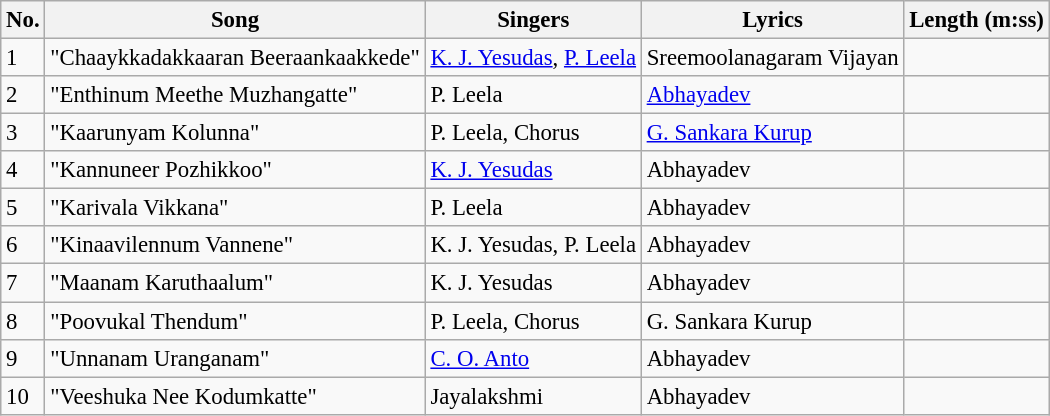<table class="wikitable" style="font-size:95%;">
<tr>
<th>No.</th>
<th>Song</th>
<th>Singers</th>
<th>Lyrics</th>
<th>Length (m:ss)</th>
</tr>
<tr>
<td>1</td>
<td>"Chaaykkadakkaaran Beeraankaakkede"</td>
<td><a href='#'>K. J. Yesudas</a>, <a href='#'>P. Leela</a></td>
<td>Sreemoolanagaram Vijayan</td>
<td></td>
</tr>
<tr>
<td>2</td>
<td>"Enthinum Meethe Muzhangatte"</td>
<td>P. Leela</td>
<td><a href='#'>Abhayadev</a></td>
<td></td>
</tr>
<tr>
<td>3</td>
<td>"Kaarunyam Kolunna"</td>
<td>P. Leela, Chorus</td>
<td><a href='#'>G. Sankara Kurup</a></td>
<td></td>
</tr>
<tr>
<td>4</td>
<td>"Kannuneer Pozhikkoo"</td>
<td><a href='#'>K. J. Yesudas</a></td>
<td>Abhayadev</td>
<td></td>
</tr>
<tr>
<td>5</td>
<td>"Karivala Vikkana"</td>
<td>P. Leela</td>
<td>Abhayadev</td>
<td></td>
</tr>
<tr>
<td>6</td>
<td>"Kinaavilennum Vannene"</td>
<td>K. J. Yesudas, P. Leela</td>
<td>Abhayadev</td>
<td></td>
</tr>
<tr>
<td>7</td>
<td>"Maanam Karuthaalum"</td>
<td>K. J. Yesudas</td>
<td>Abhayadev</td>
<td></td>
</tr>
<tr>
<td>8</td>
<td>"Poovukal Thendum"</td>
<td>P. Leela, Chorus</td>
<td>G. Sankara Kurup</td>
<td></td>
</tr>
<tr>
<td>9</td>
<td>"Unnanam Uranganam"</td>
<td><a href='#'>C. O. Anto</a></td>
<td>Abhayadev</td>
<td></td>
</tr>
<tr>
<td>10</td>
<td>"Veeshuka Nee Kodumkatte"</td>
<td>Jayalakshmi</td>
<td>Abhayadev</td>
<td></td>
</tr>
</table>
